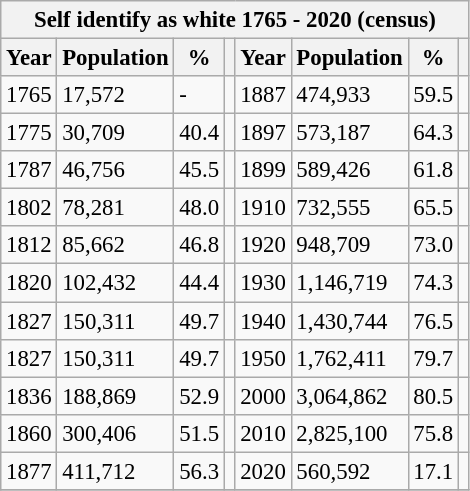<table class="sort wikitable" style="font-size: 95%">
<tr>
<th colspan=8>Self identify as white 1765 - 2020 (census)</th>
</tr>
<tr>
<th>Year</th>
<th>Population</th>
<th>%</th>
<th scope="col" class="unsortable"></th>
<th>Year</th>
<th>Population</th>
<th>%</th>
<th scope="col" class="unsortable"></th>
</tr>
<tr>
<td>1765</td>
<td>17,572</td>
<td>-</td>
<td></td>
<td>1887</td>
<td>474,933</td>
<td>59.5</td>
<td></td>
</tr>
<tr>
<td>1775</td>
<td>30,709</td>
<td>40.4</td>
<td></td>
<td>1897</td>
<td>573,187</td>
<td>64.3</td>
<td></td>
</tr>
<tr>
<td>1787</td>
<td>46,756</td>
<td>45.5</td>
<td></td>
<td>1899</td>
<td>589,426</td>
<td>61.8</td>
<td></td>
</tr>
<tr>
<td>1802</td>
<td>78,281</td>
<td>48.0</td>
<td></td>
<td>1910</td>
<td>732,555</td>
<td>65.5</td>
<td></td>
</tr>
<tr>
<td>1812</td>
<td>85,662</td>
<td>46.8</td>
<td></td>
<td>1920</td>
<td>948,709</td>
<td>73.0</td>
<td></td>
</tr>
<tr>
<td>1820</td>
<td>102,432</td>
<td>44.4</td>
<td></td>
<td>1930</td>
<td>1,146,719</td>
<td>74.3</td>
<td></td>
</tr>
<tr>
<td>1827</td>
<td>150,311</td>
<td>49.7</td>
<td></td>
<td>1940</td>
<td>1,430,744</td>
<td>76.5</td>
<td></td>
</tr>
<tr>
<td>1827</td>
<td>150,311</td>
<td>49.7</td>
<td></td>
<td>1950</td>
<td>1,762,411</td>
<td>79.7</td>
<td></td>
</tr>
<tr>
<td>1836</td>
<td>188,869</td>
<td>52.9</td>
<td></td>
<td>2000</td>
<td>3,064,862</td>
<td>80.5</td>
<td></td>
</tr>
<tr>
<td>1860</td>
<td>300,406</td>
<td>51.5</td>
<td></td>
<td>2010</td>
<td>2,825,100</td>
<td>75.8</td>
<td></td>
</tr>
<tr>
<td>1877</td>
<td>411,712</td>
<td>56.3</td>
<td></td>
<td>2020</td>
<td>560,592</td>
<td>17.1</td>
<td></td>
</tr>
<tr>
</tr>
</table>
